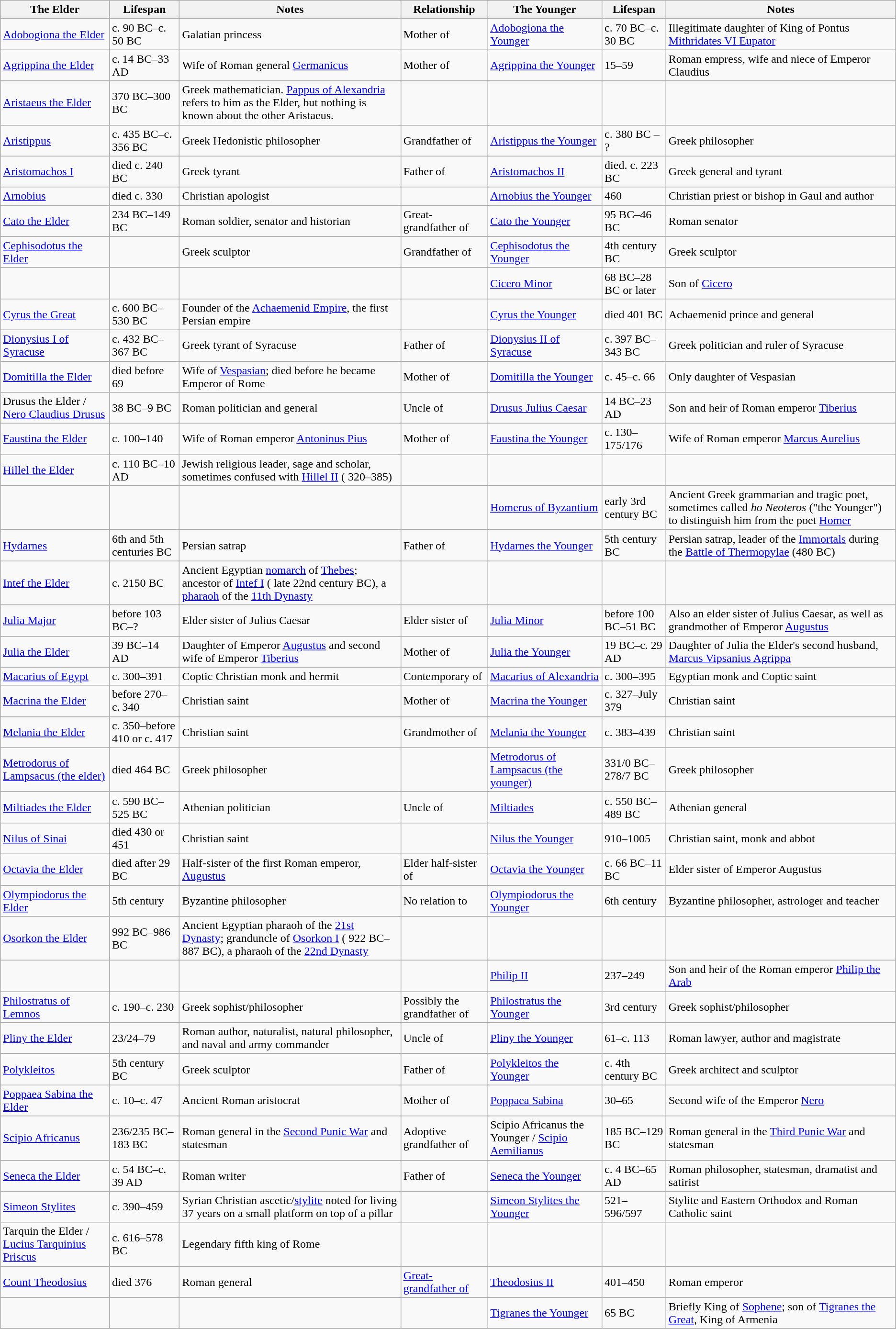<table class="wikitable">
<tr>
<th>The Elder</th>
<th>Lifespan</th>
<th>Notes</th>
<th>Relationship</th>
<th>The Younger</th>
<th>Lifespan</th>
<th>Notes</th>
</tr>
<tr>
<td><a href='#'>Adobogiona the Elder</a></td>
<td> c. 90 BC–c. 50 BC</td>
<td>Galatian princess</td>
<td>Mother of</td>
<td><a href='#'>Adobogiona the Younger</a></td>
<td> c. 70 BC–c. 30 BC</td>
<td>Illegitimate daughter of King of Pontus <a href='#'>Mithridates VI Eupator</a></td>
</tr>
<tr>
<td><a href='#'>Agrippina the Elder</a></td>
<td>c. 14 BC–33 AD</td>
<td>Wife of Roman general <a href='#'>Germanicus</a></td>
<td>Mother of</td>
<td><a href='#'>Agrippina the Younger</a></td>
<td>15–59</td>
<td>Roman empress, wife and niece of Emperor Claudius</td>
</tr>
<tr>
<td><a href='#'>Aristaeus the Elder</a></td>
<td>370 BC–300 BC</td>
<td>Greek mathematician. <a href='#'>Pappus of Alexandria</a> refers to him as the Elder, but nothing is known about the other Aristaeus.</td>
<td></td>
<td></td>
<td></td>
<td></td>
</tr>
<tr>
<td><a href='#'>Aristippus</a></td>
<td>c. 435 BC–c. 356 BC</td>
<td>Greek Hedonistic philosopher</td>
<td>Grandfather of</td>
<td><a href='#'>Aristippus the Younger</a></td>
<td>c. 380 BC – ?</td>
<td>Greek philosopher</td>
</tr>
<tr>
<td><a href='#'>Aristomachos I</a></td>
<td>died c. 240 BC</td>
<td>Greek tyrant</td>
<td>Father of</td>
<td><a href='#'>Aristomachos II</a></td>
<td>died. c. 223 BC</td>
<td>Greek general and tyrant</td>
</tr>
<tr>
<td><a href='#'>Arnobius</a></td>
<td>died c. 330</td>
<td>Christian apologist</td>
<td></td>
<td><a href='#'>Arnobius the Younger</a></td>
<td> 460</td>
<td>Christian priest or bishop in Gaul and author</td>
</tr>
<tr>
<td><a href='#'>Cato the Elder</a></td>
<td>234 BC–149 BC</td>
<td>Roman soldier, senator and historian</td>
<td>Great-grandfather of</td>
<td><a href='#'>Cato the Younger</a></td>
<td>95 BC–46 BC</td>
<td>Roman senator</td>
</tr>
<tr>
<td><a href='#'>Cephisodotus the Elder</a></td>
<td></td>
<td>Greek sculptor</td>
<td>Grandfather of</td>
<td><a href='#'>Cephisodotus the Younger</a></td>
<td>4th century BC</td>
<td>Greek sculptor</td>
</tr>
<tr>
<td></td>
<td></td>
<td></td>
<td></td>
<td><a href='#'>Cicero Minor</a></td>
<td>68 BC–28 BC or later</td>
<td>Son of <a href='#'>Cicero</a></td>
</tr>
<tr>
<td><a href='#'>Cyrus the Great</a></td>
<td>c. 600 BC–530 BC</td>
<td>Founder of the <a href='#'>Achaemenid Empire</a>, the first Persian empire</td>
<td></td>
<td><a href='#'>Cyrus the Younger</a></td>
<td>died 401 BC</td>
<td>Achaemenid prince and general</td>
</tr>
<tr>
<td><a href='#'>Dionysius I of Syracuse</a></td>
<td>c. 432 BC–367 BC</td>
<td>Greek tyrant of Syracuse</td>
<td>Father of</td>
<td><a href='#'>Dionysius II of Syracuse</a></td>
<td>c. 397 BC–343 BC</td>
<td>Greek politician and ruler of Syracuse</td>
</tr>
<tr>
<td><a href='#'>Domitilla the Elder</a></td>
<td>died before 69</td>
<td>Wife of <a href='#'>Vespasian</a>; died before he became Emperor of Rome</td>
<td>Mother of</td>
<td><a href='#'>Domitilla the Younger</a></td>
<td>c. 45–c. 66</td>
<td>Only daughter of Vespasian</td>
</tr>
<tr>
<td>Drusus the Elder / <a href='#'>Nero Claudius Drusus</a></td>
<td>38 BC–9 BC</td>
<td>Roman politician and general</td>
<td>Uncle of</td>
<td><a href='#'>Drusus Julius Caesar</a></td>
<td>14 BC–23 AD</td>
<td>Son and heir of Roman emperor <a href='#'>Tiberius</a></td>
</tr>
<tr>
<td><a href='#'>Faustina the Elder</a></td>
<td>c. 100–140</td>
<td>Wife of Roman emperor <a href='#'>Antoninus Pius</a></td>
<td>Mother of</td>
<td><a href='#'>Faustina the Younger</a></td>
<td>c. 130–175/176</td>
<td>Wife of Roman emperor <a href='#'>Marcus Aurelius</a></td>
</tr>
<tr>
<td><a href='#'>Hillel the Elder</a></td>
<td>c. 110 BC–10 AD</td>
<td>Jewish religious leader, sage and scholar, sometimes confused with <a href='#'>Hillel II</a> ( 320–385)</td>
<td></td>
<td></td>
<td></td>
<td></td>
</tr>
<tr>
<td></td>
<td></td>
<td></td>
<td></td>
<td><a href='#'>Homerus of Byzantium</a></td>
<td> early 3rd century BC</td>
<td>Ancient Greek grammarian and tragic poet, sometimes called <em>ho Neoteros</em> ("the Younger") to distinguish him from the poet <a href='#'>Homer</a></td>
</tr>
<tr>
<td><a href='#'>Hydarnes</a></td>
<td>6th and 5th centuries BC</td>
<td>Persian satrap</td>
<td>Father of</td>
<td><a href='#'>Hydarnes the Younger</a></td>
<td>5th century BC</td>
<td>Persian satrap, leader of the <a href='#'>Immortals</a> during the <a href='#'>Battle of Thermopylae</a> (480 BC)</td>
</tr>
<tr>
<td><a href='#'>Intef the Elder</a></td>
<td> c. 2150 BC</td>
<td>Ancient Egyptian <a href='#'>nomarch</a> of <a href='#'>Thebes</a>; ancestor of <a href='#'>Intef I</a> ( late 22nd century BC), a <a href='#'>pharaoh</a> of the <a href='#'>11th Dynasty</a></td>
<td></td>
<td></td>
<td></td>
<td></td>
</tr>
<tr>
<td><a href='#'>Julia Major</a></td>
<td>before 103 BC–?</td>
<td>Elder sister of Julius Caesar</td>
<td>Elder sister of</td>
<td><a href='#'>Julia Minor</a></td>
<td>before 100 BC–51 BC</td>
<td>Also an elder sister of Julius Caesar, as well as grandmother of Emperor <a href='#'>Augustus</a></td>
</tr>
<tr>
<td><a href='#'>Julia the Elder</a></td>
<td>39 BC–14 AD</td>
<td>Daughter of Emperor <a href='#'>Augustus</a> and second wife of Emperor <a href='#'>Tiberius</a></td>
<td>Mother of</td>
<td><a href='#'>Julia the Younger</a></td>
<td>19 BC–c. 29 AD</td>
<td>Daughter of Julia the Elder's second husband, <a href='#'>Marcus Vipsanius Agrippa</a></td>
</tr>
<tr>
<td><a href='#'>Macarius of Egypt</a></td>
<td>c. 300–391</td>
<td>Coptic Christian monk and hermit</td>
<td>Contemporary of</td>
<td><a href='#'>Macarius of Alexandria</a></td>
<td>c. 300–395</td>
<td>Egyptian monk and Coptic saint</td>
</tr>
<tr>
<td><a href='#'>Macrina the Elder</a></td>
<td>before 270–c. 340</td>
<td>Christian saint</td>
<td>Mother of</td>
<td><a href='#'>Macrina the Younger</a></td>
<td>c. 327–July 379</td>
<td>Christian saint</td>
</tr>
<tr>
<td><a href='#'>Melania the Elder</a></td>
<td>c. 350–before 410 or c. 417</td>
<td>Christian saint</td>
<td>Grandmother of</td>
<td><a href='#'>Melania the Younger</a></td>
<td>c. 383–439</td>
<td>Christian saint</td>
</tr>
<tr>
<td><a href='#'>Metrodorus of Lampsacus (the elder)</a></td>
<td>died 464 BC</td>
<td>Greek philosopher</td>
<td></td>
<td><a href='#'>Metrodorus of Lampsacus (the younger)</a></td>
<td>331/0 BC–278/7 BC</td>
<td>Greek philosopher</td>
</tr>
<tr>
<td><a href='#'>Miltiades the Elder</a></td>
<td>c. 590 BC–525 BC</td>
<td>Athenian politician</td>
<td>Uncle of</td>
<td><a href='#'>Miltiades</a></td>
<td>c. 550 BC–489 BC</td>
<td>Athenian general</td>
</tr>
<tr>
<td><a href='#'>Nilus of Sinai</a></td>
<td>died 430 or 451</td>
<td>Christian saint</td>
<td></td>
<td><a href='#'>Nilus the Younger</a></td>
<td>910–1005</td>
<td>Christian saint, monk and abbot</td>
</tr>
<tr>
<td><a href='#'>Octavia the Elder</a></td>
<td>died after 29 BC</td>
<td>Half-sister of the first Roman emperor, <a href='#'>Augustus</a></td>
<td>Elder half-sister of</td>
<td><a href='#'>Octavia the Younger</a></td>
<td>c. 66 BC–11 BC</td>
<td>Elder sister of Emperor Augustus</td>
</tr>
<tr>
<td><a href='#'>Olympiodorus the Elder</a></td>
<td>5th century</td>
<td>Byzantine philosopher</td>
<td>No relation to</td>
<td><a href='#'>Olympiodorus the Younger</a></td>
<td>6th century</td>
<td>Byzantine philosopher, astrologer and teacher</td>
</tr>
<tr>
<td><a href='#'>Osorkon the Elder</a></td>
<td> 992 BC–986 BC</td>
<td>Ancient Egyptian pharaoh of the <a href='#'>21st Dynasty</a>; granduncle of <a href='#'>Osorkon I</a> ( 922 BC–887 BC), a pharaoh of the <a href='#'>22nd Dynasty</a></td>
<td></td>
<td></td>
<td></td>
<td></td>
</tr>
<tr>
<td></td>
<td></td>
<td></td>
<td></td>
<td><a href='#'>Philip II</a></td>
<td>237–249</td>
<td>Son and heir of the Roman emperor <a href='#'>Philip the Arab</a></td>
</tr>
<tr>
<td><a href='#'>Philostratus of Lemnos</a></td>
<td>c. 190–c. 230</td>
<td>Greek sophist/philosopher</td>
<td>Possibly the grandfather of</td>
<td><a href='#'>Philostratus the Younger</a></td>
<td>3rd century</td>
<td>Greek sophist/philosopher</td>
</tr>
<tr>
<td><a href='#'>Pliny the Elder</a></td>
<td>23/24–79</td>
<td>Roman author, naturalist, natural philosopher, and naval and army commander</td>
<td>Uncle of</td>
<td><a href='#'>Pliny the Younger</a></td>
<td>61–c. 113</td>
<td>Roman lawyer, author and magistrate</td>
</tr>
<tr>
<td><a href='#'>Polykleitos</a></td>
<td> 5th century BC</td>
<td>Greek sculptor</td>
<td>Father of</td>
<td><a href='#'>Polykleitos the Younger</a></td>
<td> c. 4th century BC</td>
<td>Greek architect and sculptor</td>
</tr>
<tr>
<td><a href='#'>Poppaea Sabina the Elder</a></td>
<td>c. 10–c. 47</td>
<td>Ancient Roman aristocrat</td>
<td>Mother of</td>
<td><a href='#'>Poppaea Sabina</a></td>
<td>30–65</td>
<td>Second wife of the Emperor <a href='#'>Nero</a></td>
</tr>
<tr>
<td><a href='#'>Scipio Africanus</a></td>
<td>236/235 BC–183 BC</td>
<td>Roman general in the <a href='#'>Second Punic War</a> and statesman</td>
<td>Adoptive grandfather of</td>
<td>Scipio Africanus the Younger / <a href='#'>Scipio Aemilianus</a></td>
<td>185 BC–129 BC</td>
<td>Roman general in the <a href='#'>Third Punic War</a> and statesman</td>
</tr>
<tr>
<td><a href='#'>Seneca the Elder</a></td>
<td>c. 54 BC–c. 39 AD</td>
<td>Roman writer</td>
<td>Father of</td>
<td><a href='#'>Seneca the Younger</a></td>
<td>c. 4 BC–65 AD</td>
<td>Roman philosopher, statesman, dramatist and satirist</td>
</tr>
<tr>
<td><a href='#'>Simeon Stylites</a></td>
<td>c. 390–459</td>
<td>Syrian Christian ascetic/<a href='#'>stylite</a> noted for living 37 years on a small platform on top of a pillar</td>
<td></td>
<td><a href='#'>Simeon Stylites the Younger</a></td>
<td>521–596/597</td>
<td>Stylite and Eastern Orthodox and Roman Catholic saint</td>
</tr>
<tr>
<td>Tarquin the Elder / <a href='#'>Lucius Tarquinius Priscus</a></td>
<td> c. 616–578 BC</td>
<td>Legendary fifth king of Rome</td>
<td></td>
<td></td>
<td></td>
<td></td>
</tr>
<tr>
<td><a href='#'>Count Theodosius</a></td>
<td>died 376</td>
<td>Roman general</td>
<td><a href='#'>Great-grandfather of</a></td>
<td><a href='#'>Theodosius II</a></td>
<td>401–450</td>
<td>Roman emperor</td>
</tr>
<tr>
<td></td>
<td></td>
<td></td>
<td></td>
<td><a href='#'>Tigranes the Younger</a></td>
<td> 65 BC</td>
<td>Briefly King of <a href='#'>Sophene</a>; son of <a href='#'>Tigranes the Great</a>, King of Armenia</td>
</tr>
</table>
